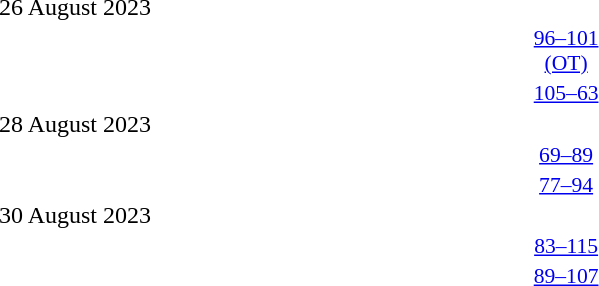<table style="width:100%;" cellspacing="1">
<tr>
<th width=25%></th>
<th width=2%></th>
<th width=6%></th>
<th width=2%></th>
<th width=25%></th>
</tr>
<tr>
<td>26 August 2023</td>
</tr>
<tr style=font-size:90%>
<td align=right></td>
<td></td>
<td align=center><a href='#'>96–101 (OT)</a></td>
<td></td>
<td></td>
<td></td>
</tr>
<tr style=font-size:90%>
<td align=right></td>
<td></td>
<td align=center><a href='#'>105–63</a></td>
<td></td>
<td></td>
<td></td>
</tr>
<tr>
<td>28 August 2023</td>
</tr>
<tr style=font-size:90%>
<td align=right></td>
<td></td>
<td align=center><a href='#'>69–89</a></td>
<td></td>
<td></td>
<td></td>
</tr>
<tr style=font-size:90%>
<td align=right></td>
<td></td>
<td align=center><a href='#'>77–94</a></td>
<td></td>
<td></td>
<td></td>
</tr>
<tr>
<td>30 August 2023</td>
</tr>
<tr style=font-size:90%>
<td align=right></td>
<td></td>
<td align=center><a href='#'>83–115</a></td>
<td></td>
<td></td>
<td></td>
</tr>
<tr style=font-size:90%>
<td align=right></td>
<td></td>
<td align=center><a href='#'>89–107</a></td>
<td></td>
<td></td>
<td></td>
</tr>
</table>
